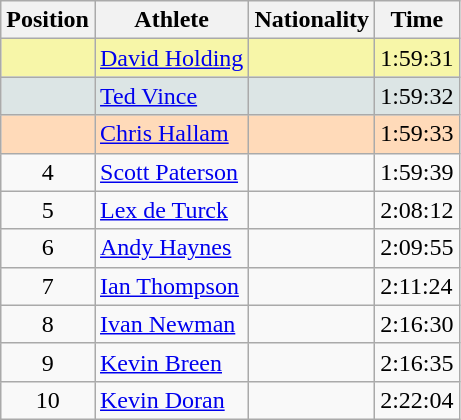<table class="wikitable sortable">
<tr>
<th>Position</th>
<th>Athlete</th>
<th>Nationality</th>
<th>Time</th>
</tr>
<tr bgcolor="#F7F6A8">
<td align=center></td>
<td><a href='#'>David Holding</a></td>
<td></td>
<td>1:59:31</td>
</tr>
<tr bgcolor="#DCE5E5">
<td align=center></td>
<td><a href='#'>Ted Vince</a></td>
<td></td>
<td>1:59:32</td>
</tr>
<tr bgcolor="#FFDAB9">
<td align=center></td>
<td><a href='#'>Chris Hallam</a></td>
<td></td>
<td>1:59:33</td>
</tr>
<tr>
<td align=center>4</td>
<td><a href='#'>Scott Paterson</a></td>
<td></td>
<td>1:59:39</td>
</tr>
<tr>
<td align=center>5</td>
<td><a href='#'>Lex de Turck</a></td>
<td></td>
<td>2:08:12</td>
</tr>
<tr>
<td align=center>6</td>
<td><a href='#'>Andy Haynes</a></td>
<td></td>
<td>2:09:55</td>
</tr>
<tr>
<td align=center>7</td>
<td><a href='#'>Ian Thompson</a></td>
<td></td>
<td>2:11:24</td>
</tr>
<tr>
<td align=center>8</td>
<td><a href='#'>Ivan Newman</a></td>
<td></td>
<td>2:16:30</td>
</tr>
<tr>
<td align=center>9</td>
<td><a href='#'>Kevin Breen</a></td>
<td></td>
<td>2:16:35</td>
</tr>
<tr>
<td align=center>10</td>
<td><a href='#'>Kevin Doran</a></td>
<td></td>
<td>2:22:04</td>
</tr>
</table>
